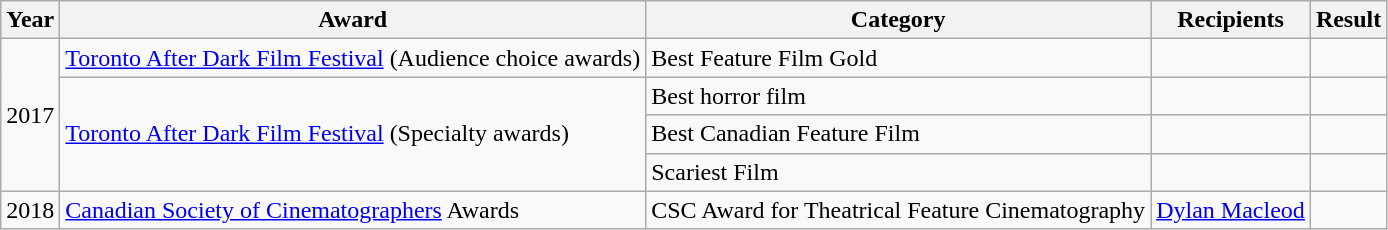<table class="wikitable sortable plainrowheaders">
<tr>
<th>Year</th>
<th>Award</th>
<th>Category</th>
<th>Recipients</th>
<th>Result</th>
</tr>
<tr>
<td rowspan="4">2017</td>
<td><a href='#'>Toronto After Dark Film Festival</a> (Audience choice awards)</td>
<td>Best Feature Film Gold</td>
<td></td>
<td></td>
</tr>
<tr>
<td rowspan="3"><a href='#'>Toronto After Dark Film Festival</a> (Specialty awards)</td>
<td>Best horror film</td>
<td></td>
<td></td>
</tr>
<tr>
<td>Best Canadian Feature Film</td>
<td></td>
<td></td>
</tr>
<tr>
<td>Scariest Film</td>
<td></td>
<td></td>
</tr>
<tr>
<td>2018</td>
<td><a href='#'>Canadian Society of Cinematographers</a> Awards</td>
<td>CSC Award for Theatrical Feature Cinematography</td>
<td><a href='#'>Dylan Macleod</a></td>
<td></td>
</tr>
</table>
